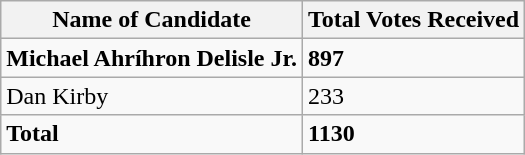<table class="wikitable">
<tr>
<th>Name of Candidate</th>
<th>Total Votes Received</th>
</tr>
<tr>
<td><strong>Michael Ahríhron Delisle Jr.</strong></td>
<td><strong>897</strong></td>
</tr>
<tr>
<td>Dan Kirby</td>
<td>233</td>
</tr>
<tr>
<td><strong>Total</strong></td>
<td><strong>1130</strong></td>
</tr>
</table>
